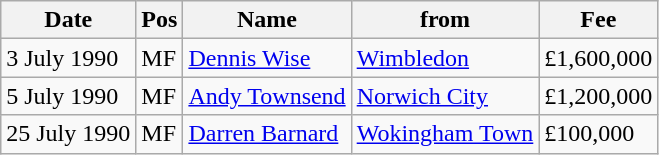<table class="wikitable">
<tr>
<th>Date</th>
<th>Pos</th>
<th>Name</th>
<th>from</th>
<th>Fee</th>
</tr>
<tr>
<td>3 July 1990</td>
<td>MF</td>
<td><a href='#'>Dennis Wise</a></td>
<td><a href='#'>Wimbledon</a></td>
<td>£1,600,000</td>
</tr>
<tr>
<td>5 July 1990</td>
<td>MF</td>
<td><a href='#'>Andy Townsend</a></td>
<td><a href='#'>Norwich City</a></td>
<td>£1,200,000</td>
</tr>
<tr>
<td>25 July 1990</td>
<td>MF</td>
<td><a href='#'>Darren Barnard</a></td>
<td><a href='#'>Wokingham Town</a></td>
<td>£100,000</td>
</tr>
</table>
